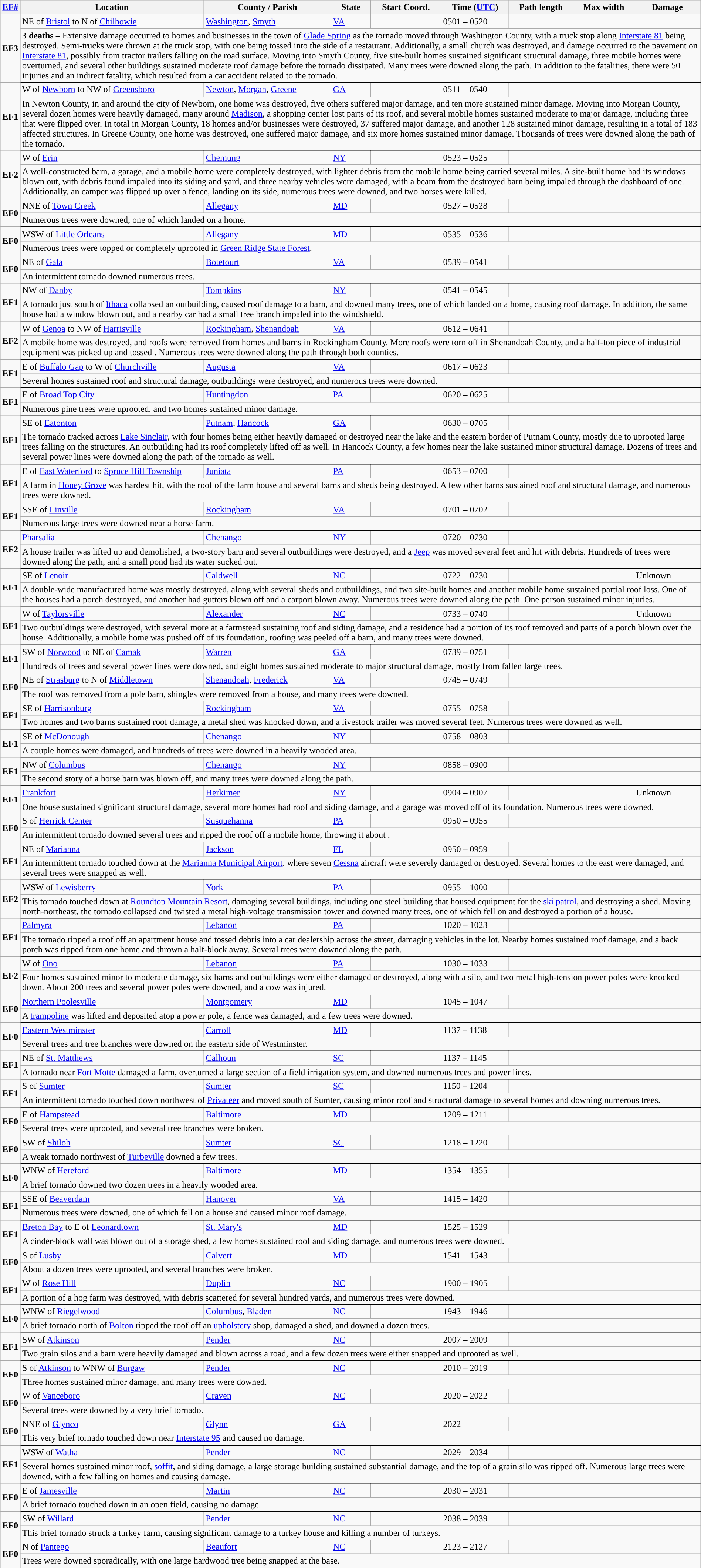<table class="wikitable sortable" style="width:100%;">
<tr>
<th scope="col" width="2%" align="center"><a href='#'>EF#</a></th>
<th scope="col" align="center" class="unsortable">Location</th>
<th scope="col" align="center" class="unsortable">County / Parish</th>
<th scope="col" align="center">State</th>
<th scope="col" align="center" data-sort-type="number">Start Coord.</th>
<th scope="col" align="center" data-sort-type="number">Time (<a href='#'>UTC</a>)</th>
<th scope="col" align="center" data-sort-type="number">Path length</th>
<th scope="col" align="center" data-sort-type="number">Max width</th>
<th scope="col" align="center" data-sort-type="number">Damage<br></th>
</tr>
<tr>
<td rowspan="2" align="center"><strong>EF3</strong></td>
<td>NE of <a href='#'>Bristol</a> to N of <a href='#'>Chilhowie</a></td>
<td><a href='#'>Washington</a>, <a href='#'>Smyth</a></td>
<td><a href='#'>VA</a></td>
<td></td>
<td>0501 – 0520</td>
<td></td>
<td></td>
<td></td>
</tr>
<tr class="expand-child">
<td colspan="8" style=" border-bottom: 1px solid black;"><strong>3 deaths</strong> – Extensive damage occurred to homes and businesses in the town of <a href='#'>Glade Spring</a> as the tornado moved through Washington County, with a truck stop along <a href='#'>Interstate 81</a> being destroyed. Semi-trucks were thrown at the truck stop, with one being tossed into the side of a restaurant. Additionally, a small church was destroyed, and damage occurred to the pavement on <a href='#'>Interstate 81</a>, possibly from tractor trailers falling on the road surface. Moving into Smyth County, five site-built homes sustained significant structural damage, three mobile homes were overturned, and several other buildings sustained moderate roof damage before the tornado dissipated. Many trees were downed along the path. In addition to the fatalities, there were 50 injuries and an indirect fatality, which resulted from a car accident related to the tornado.</td>
</tr>
<tr>
<td rowspan="2" align="center"><strong>EF1</strong></td>
<td>W of <a href='#'>Newborn</a> to NW of <a href='#'>Greensboro</a></td>
<td><a href='#'>Newton</a>, <a href='#'>Morgan</a>, <a href='#'>Greene</a></td>
<td><a href='#'>GA</a></td>
<td></td>
<td>0511 – 0540</td>
<td></td>
<td></td>
<td></td>
</tr>
<tr class="expand-child">
<td colspan="8" style=" border-bottom: 1px solid black;">In Newton County, in and around the city of Newborn, one home was destroyed, five others suffered major damage, and ten more sustained minor damage. Moving into Morgan County, several dozen homes were heavily damaged, many around <a href='#'>Madison</a>, a shopping center lost parts of its roof, and several mobile homes sustained moderate to major damage, including three that were flipped over. In total in Morgan County, 18 homes and/or businesses were destroyed, 37 suffered major damage, and another 128 sustained minor damage, resulting in a total of 183 affected structures. In Greene County, one home was destroyed, one suffered major damage, and six more homes sustained minor damage. Thousands of trees were downed along the path of the tornado.</td>
</tr>
<tr>
<td rowspan="2" align="center"><strong>EF2</strong></td>
<td>W of <a href='#'>Erin</a></td>
<td><a href='#'>Chemung</a></td>
<td><a href='#'>NY</a></td>
<td></td>
<td>0523 – 0525</td>
<td></td>
<td></td>
<td></td>
</tr>
<tr class="expand-child">
<td colspan="8" style=" border-bottom: 1px solid black;">A well-constructed barn, a garage, and a mobile home were completely destroyed, with lighter debris from the mobile home being carried several miles. A site-built home had its windows blown out, with debris found impaled into its siding and yard, and three nearby vehicles were damaged, with a beam from the destroyed barn being impaled through the dashboard of one. Additionally, an  camper was flipped up over a  fence, landing on its side, numerous trees were downed, and two horses were killed.</td>
</tr>
<tr>
<td rowspan="2" align="center"><strong>EF0</strong></td>
<td>NNE of <a href='#'>Town Creek</a></td>
<td><a href='#'>Allegany</a></td>
<td><a href='#'>MD</a></td>
<td></td>
<td>0527 – 0528</td>
<td></td>
<td></td>
<td></td>
</tr>
<tr class="expand-child">
<td colspan="8" style=" border-bottom: 1px solid black;">Numerous trees were downed, one of which landed on a home.</td>
</tr>
<tr>
<td rowspan="2" align="center"><strong>EF0</strong></td>
<td>WSW of <a href='#'>Little Orleans</a></td>
<td><a href='#'>Allegany</a></td>
<td><a href='#'>MD</a></td>
<td></td>
<td>0535 – 0536</td>
<td></td>
<td></td>
<td></td>
</tr>
<tr class="expand-child">
<td colspan="8" style=" border-bottom: 1px solid black;">Numerous trees were topped or completely uprooted in <a href='#'>Green Ridge State Forest</a>.</td>
</tr>
<tr>
<td rowspan="2" align="center"><strong>EF0</strong></td>
<td>NE of <a href='#'>Gala</a></td>
<td><a href='#'>Botetourt</a></td>
<td><a href='#'>VA</a></td>
<td></td>
<td>0539 – 0541</td>
<td></td>
<td></td>
<td></td>
</tr>
<tr class="expand-child">
<td colspan="8" style=" border-bottom: 1px solid black;">An intermittent tornado downed numerous trees.</td>
</tr>
<tr>
<td rowspan="2" align="center"><strong>EF1</strong></td>
<td>NW of <a href='#'>Danby</a></td>
<td><a href='#'>Tompkins</a></td>
<td><a href='#'>NY</a></td>
<td></td>
<td>0541 – 0545</td>
<td></td>
<td></td>
<td></td>
</tr>
<tr class="expand-child">
<td colspan="8" style=" border-bottom: 1px solid black;">A tornado just south of <a href='#'>Ithaca</a> collapsed an outbuilding, caused roof damage to a barn, and downed many trees, one of which landed on a home, causing roof damage. In addition, the same house had a window blown out, and a nearby car had a small tree branch impaled into the windshield.</td>
</tr>
<tr>
<td rowspan="2" align="center"><strong>EF2</strong></td>
<td>W of <a href='#'>Genoa</a> to NW of <a href='#'>Harrisville</a></td>
<td><a href='#'>Rockingham</a>, <a href='#'>Shenandoah</a></td>
<td><a href='#'>VA</a></td>
<td></td>
<td>0612 – 0641</td>
<td></td>
<td></td>
<td></td>
</tr>
<tr class="expand-child">
<td colspan="8" style=" border-bottom: 1px solid black;">A mobile home was destroyed, and roofs were removed from homes and barns in Rockingham County. More roofs were torn off in Shenandoah County, and a half-ton piece of industrial equipment was picked up and tossed . Numerous trees were downed along the path through both counties.</td>
</tr>
<tr>
<td rowspan="2" align="center"><strong>EF1</strong></td>
<td>E of <a href='#'>Buffalo Gap</a> to W of <a href='#'>Churchville</a></td>
<td><a href='#'>Augusta</a></td>
<td><a href='#'>VA</a></td>
<td></td>
<td>0617 – 0623</td>
<td></td>
<td></td>
<td></td>
</tr>
<tr class="expand-child">
<td colspan="8" style=" border-bottom: 1px solid black;">Several homes sustained roof and structural damage, outbuildings were destroyed, and numerous trees were downed.</td>
</tr>
<tr>
<td rowspan="2" align="center"><strong>EF1</strong></td>
<td>E of <a href='#'>Broad Top City</a></td>
<td><a href='#'>Huntingdon</a></td>
<td><a href='#'>PA</a></td>
<td></td>
<td>0620 – 0625</td>
<td></td>
<td></td>
<td></td>
</tr>
<tr class="expand-child">
<td colspan="8" style=" border-bottom: 1px solid black;">Numerous pine trees were uprooted, and two homes sustained minor damage.</td>
</tr>
<tr>
<td rowspan="2" align="center"><strong>EF1</strong></td>
<td>SE of <a href='#'>Eatonton</a></td>
<td><a href='#'>Putnam</a>, <a href='#'>Hancock</a></td>
<td><a href='#'>GA</a></td>
<td></td>
<td>0630 – 0705</td>
<td></td>
<td></td>
<td></td>
</tr>
<tr class="expand-child">
<td colspan="8" style=" border-bottom: 1px solid black;">The tornado tracked across <a href='#'>Lake Sinclair</a>, with four homes being either heavily damaged or destroyed near the lake and the eastern border of Putnam County, mostly due to uprooted large trees falling on the structures. An outbuilding had its roof completely lifted off as well. In Hancock County, a few homes near the lake sustained minor structural damage. Dozens of trees and several power lines were downed along the path of the tornado as well.</td>
</tr>
<tr>
<td rowspan="2" align="center"><strong>EF1</strong></td>
<td>E of <a href='#'>East Waterford</a> to <a href='#'>Spruce Hill Township</a></td>
<td><a href='#'>Juniata</a></td>
<td><a href='#'>PA</a></td>
<td></td>
<td>0653 – 0700</td>
<td></td>
<td></td>
<td></td>
</tr>
<tr class="expand-child">
<td colspan="8" style=" border-bottom: 1px solid black;">A farm in <a href='#'>Honey Grove</a> was hardest hit, with the roof of the farm house and several barns and sheds being destroyed. A few other barns sustained roof and structural damage, and numerous trees were downed.</td>
</tr>
<tr>
<td rowspan="2" align="center"><strong>EF1</strong></td>
<td>SSE of <a href='#'>Linville</a></td>
<td><a href='#'>Rockingham</a></td>
<td><a href='#'>VA</a></td>
<td></td>
<td>0701 – 0702</td>
<td></td>
<td></td>
<td></td>
</tr>
<tr class="expand-child">
<td colspan="8" style=" border-bottom: 1px solid black;">Numerous large trees were downed near a horse farm.</td>
</tr>
<tr>
<td rowspan="2" align="center"><strong>EF2</strong></td>
<td><a href='#'>Pharsalia</a></td>
<td><a href='#'>Chenango</a></td>
<td><a href='#'>NY</a></td>
<td></td>
<td>0720 – 0730</td>
<td></td>
<td></td>
<td></td>
</tr>
<tr class="expand-child">
<td colspan="8" style=" border-bottom: 1px solid black;">A house trailer was lifted up and demolished, a two-story barn and several outbuildings were destroyed, and a <a href='#'>Jeep</a> was moved several feet and hit with debris. Hundreds of trees were downed along the path, and a small pond had its water sucked out.</td>
</tr>
<tr>
<td rowspan="2" align="center"><strong>EF1</strong></td>
<td>SE of <a href='#'>Lenoir</a></td>
<td><a href='#'>Caldwell</a></td>
<td><a href='#'>NC</a></td>
<td></td>
<td>0722 – 0730</td>
<td></td>
<td></td>
<td>Unknown</td>
</tr>
<tr class="expand-child">
<td colspan="8" style=" border-bottom: 1px solid black;">A double-wide manufactured home was mostly destroyed, along with several sheds and outbuildings, and two site-built homes and another mobile home sustained partial roof loss. One of the houses had a porch destroyed, and another had gutters blown off and a carport blown away. Numerous trees were downed along the path. One person sustained minor injuries.</td>
</tr>
<tr>
<td rowspan="2" align="center"><strong>EF1</strong></td>
<td>W of <a href='#'>Taylorsville</a></td>
<td><a href='#'>Alexander</a></td>
<td><a href='#'>NC</a></td>
<td></td>
<td>0733 – 0740</td>
<td></td>
<td></td>
<td>Unknown</td>
</tr>
<tr class="expand-child">
<td colspan="8" style=" border-bottom: 1px solid black;">Two outbuildings were destroyed, with several more at a farmstead sustaining roof and siding damage, and a residence had a portion of its roof removed and parts of a porch blown over the house. Additionally, a mobile home was pushed off of its foundation, roofing was peeled off a barn, and many trees were downed.</td>
</tr>
<tr>
<td rowspan="2" align="center"><strong>EF1</strong></td>
<td>SW of <a href='#'>Norwood</a> to NE of <a href='#'>Camak</a></td>
<td><a href='#'>Warren</a></td>
<td><a href='#'>GA</a></td>
<td></td>
<td>0739 – 0751</td>
<td></td>
<td></td>
<td></td>
</tr>
<tr class="expand-child">
<td colspan="8" style=" border-bottom: 1px solid black;">Hundreds of trees and several power lines were downed, and eight homes sustained moderate to major structural damage, mostly from fallen large trees.</td>
</tr>
<tr>
<td rowspan="2" align="center"><strong>EF0</strong></td>
<td>NE of <a href='#'>Strasburg</a> to N of <a href='#'>Middletown</a></td>
<td><a href='#'>Shenandoah</a>, <a href='#'>Frederick</a></td>
<td><a href='#'>VA</a></td>
<td></td>
<td>0745 – 0749</td>
<td></td>
<td></td>
<td></td>
</tr>
<tr class="expand-child">
<td colspan="8" style=" border-bottom: 1px solid black;">The roof was removed from a pole barn, shingles were removed from a house, and many trees were downed.</td>
</tr>
<tr>
<td rowspan="2" align="center"><strong>EF1</strong></td>
<td>SE of <a href='#'>Harrisonburg</a></td>
<td><a href='#'>Rockingham</a></td>
<td><a href='#'>VA</a></td>
<td></td>
<td>0755 – 0758</td>
<td></td>
<td></td>
<td></td>
</tr>
<tr class="expand-child">
<td colspan="8" style=" border-bottom: 1px solid black;">Two homes and two barns sustained roof damage, a metal shed was knocked down, and a livestock trailer was moved several feet. Numerous trees were downed as well.</td>
</tr>
<tr>
<td rowspan="2" align="center"><strong>EF1</strong></td>
<td>SE of <a href='#'>McDonough</a></td>
<td><a href='#'>Chenango</a></td>
<td><a href='#'>NY</a></td>
<td></td>
<td>0758 – 0803</td>
<td></td>
<td></td>
<td></td>
</tr>
<tr class="expand-child">
<td colspan="8" style=" border-bottom: 1px solid black;">A couple homes were damaged, and hundreds of trees were downed in a heavily wooded area.</td>
</tr>
<tr>
<td rowspan="2" align="center"><strong>EF1</strong></td>
<td>NW of <a href='#'>Columbus</a></td>
<td><a href='#'>Chenango</a></td>
<td><a href='#'>NY</a></td>
<td></td>
<td>0858 – 0900</td>
<td></td>
<td></td>
<td></td>
</tr>
<tr class="expand-child">
<td colspan="8" style=" border-bottom: 1px solid black;">The second story of a horse barn was blown off, and many trees were downed along the path.</td>
</tr>
<tr>
<td rowspan="2" align="center"><strong>EF1</strong></td>
<td><a href='#'>Frankfort</a></td>
<td><a href='#'>Herkimer</a></td>
<td><a href='#'>NY</a></td>
<td></td>
<td>0904 – 0907</td>
<td></td>
<td></td>
<td>Unknown</td>
</tr>
<tr class="expand-child">
<td colspan="8" style=" border-bottom: 1px solid black;">One house sustained significant structural damage, several more homes had roof and siding damage, and a garage was moved off of its foundation. Numerous trees were downed.</td>
</tr>
<tr>
<td rowspan="2" align="center"><strong>EF0</strong></td>
<td>S of <a href='#'>Herrick Center</a></td>
<td><a href='#'>Susquehanna</a></td>
<td><a href='#'>PA</a></td>
<td></td>
<td>0950 – 0955</td>
<td></td>
<td></td>
<td></td>
</tr>
<tr class="expand-child">
<td colspan="8" style=" border-bottom: 1px solid black;">An intermittent tornado downed several trees and ripped the roof off a mobile home, throwing it about .</td>
</tr>
<tr>
<td rowspan="2" align="center"><strong>EF1</strong></td>
<td>NE of <a href='#'>Marianna</a></td>
<td><a href='#'>Jackson</a></td>
<td><a href='#'>FL</a></td>
<td></td>
<td>0950 – 0959</td>
<td></td>
<td></td>
<td></td>
</tr>
<tr class="expand-child">
<td colspan="8" style=" border-bottom: 1px solid black;">An intermittent tornado touched down at the <a href='#'>Marianna Municipal Airport</a>, where seven <a href='#'>Cessna</a> aircraft were severely damaged or destroyed. Several homes to the east were damaged, and several trees were snapped as well.</td>
</tr>
<tr>
<td rowspan="2" align="center"><strong>EF2</strong></td>
<td>WSW of <a href='#'>Lewisberry</a></td>
<td><a href='#'>York</a></td>
<td><a href='#'>PA</a></td>
<td></td>
<td>0955 – 1000</td>
<td></td>
<td></td>
<td></td>
</tr>
<tr class="expand-child">
<td colspan="8" style=" border-bottom: 1px solid black;">This tornado touched down at <a href='#'>Roundtop Mountain Resort</a>, damaging several buildings, including one steel building that housed equipment for the <a href='#'>ski patrol</a>, and destroying a shed. Moving north-northeast, the tornado collapsed and twisted a metal high-voltage transmission tower and downed many trees, one of which fell on and destroyed a portion of a house.</td>
</tr>
<tr>
<td rowspan="2" align="center"><strong>EF1</strong></td>
<td><a href='#'>Palmyra</a></td>
<td><a href='#'>Lebanon</a></td>
<td><a href='#'>PA</a></td>
<td></td>
<td>1020 – 1023</td>
<td></td>
<td></td>
<td></td>
</tr>
<tr class="expand-child">
<td colspan="8" style=" border-bottom: 1px solid black;">The tornado ripped a roof off an apartment house and tossed debris into a car dealership across the street, damaging vehicles in the lot. Nearby homes sustained roof damage, and a back porch was ripped from one home and thrown a half-block away. Several trees were downed along the path.</td>
</tr>
<tr>
<td rowspan="2" align="center"><strong>EF2</strong></td>
<td>W of <a href='#'>Ono</a></td>
<td><a href='#'>Lebanon</a></td>
<td><a href='#'>PA</a></td>
<td></td>
<td>1030 – 1033</td>
<td></td>
<td></td>
<td></td>
</tr>
<tr class="expand-child">
<td colspan="8" style=" border-bottom: 1px solid black;">Four homes sustained minor to moderate damage, six barns and outbuildings were either damaged or destroyed, along with a silo, and two metal high-tension power poles were knocked down. About 200 trees and several power poles were downed, and a cow was injured.</td>
</tr>
<tr>
<td rowspan="2" align="center"><strong>EF0</strong></td>
<td><a href='#'>Northern Poolesville</a></td>
<td><a href='#'>Montgomery</a></td>
<td><a href='#'>MD</a></td>
<td></td>
<td>1045 – 1047</td>
<td></td>
<td></td>
<td></td>
</tr>
<tr class="expand-child">
<td colspan="8" style=" border-bottom: 1px solid black;">A <a href='#'>trampoline</a> was lifted and deposited atop a power pole, a fence was damaged, and a few trees were downed.</td>
</tr>
<tr>
<td rowspan="2" align="center"><strong>EF0</strong></td>
<td><a href='#'>Eastern Westminster</a></td>
<td><a href='#'>Carroll</a></td>
<td><a href='#'>MD</a></td>
<td></td>
<td>1137 – 1138</td>
<td></td>
<td></td>
<td></td>
</tr>
<tr class="expand-child">
<td colspan="8" style=" border-bottom: 1px solid black;">Several trees and tree branches were downed on the eastern side of Westminster.</td>
</tr>
<tr>
<td rowspan="2" align="center"><strong>EF1</strong></td>
<td>NE of <a href='#'>St. Matthews</a></td>
<td><a href='#'>Calhoun</a></td>
<td><a href='#'>SC</a></td>
<td></td>
<td>1137 – 1145</td>
<td></td>
<td></td>
<td></td>
</tr>
<tr class="expand-child">
<td colspan="8" style=" border-bottom: 1px solid black;">A tornado near <a href='#'>Fort Motte</a> damaged a farm, overturned a large section of a field irrigation system, and downed numerous trees and power lines.</td>
</tr>
<tr>
<td rowspan="2" align="center"><strong>EF1</strong></td>
<td>S of <a href='#'>Sumter</a></td>
<td><a href='#'>Sumter</a></td>
<td><a href='#'>SC</a></td>
<td></td>
<td>1150 – 1204</td>
<td></td>
<td></td>
<td></td>
</tr>
<tr class="expand-child">
<td colspan="8" style=" border-bottom: 1px solid black;">An intermittent tornado touched down northwest of <a href='#'>Privateer</a> and moved south of Sumter, causing minor roof and structural damage to several homes and downing numerous trees.</td>
</tr>
<tr>
<td rowspan="2" align="center"><strong>EF0</strong></td>
<td>E of <a href='#'>Hampstead</a></td>
<td><a href='#'>Baltimore</a></td>
<td><a href='#'>MD</a></td>
<td></td>
<td>1209 – 1211</td>
<td></td>
<td></td>
<td></td>
</tr>
<tr class="expand-child">
<td colspan="8" style=" border-bottom: 1px solid black;">Several trees were uprooted, and several tree branches were broken.</td>
</tr>
<tr>
<td rowspan="2" align="center"><strong>EF0</strong></td>
<td>SW of <a href='#'>Shiloh</a></td>
<td><a href='#'>Sumter</a></td>
<td><a href='#'>SC</a></td>
<td></td>
<td>1218 – 1220</td>
<td></td>
<td></td>
<td></td>
</tr>
<tr class="expand-child">
<td colspan="8" style=" border-bottom: 1px solid black;">A weak tornado northwest of <a href='#'>Turbeville</a> downed a few trees.</td>
</tr>
<tr>
<td rowspan="2" align="center"><strong>EF0</strong></td>
<td>WNW of <a href='#'>Hereford</a></td>
<td><a href='#'>Baltimore</a></td>
<td><a href='#'>MD</a></td>
<td></td>
<td>1354 – 1355</td>
<td></td>
<td></td>
<td></td>
</tr>
<tr class="expand-child">
<td colspan="8" style=" border-bottom: 1px solid black;">A brief tornado downed two dozen trees in a heavily wooded area.</td>
</tr>
<tr>
<td rowspan="2" align="center"><strong>EF1</strong></td>
<td>SSE of <a href='#'>Beaverdam</a></td>
<td><a href='#'>Hanover</a></td>
<td><a href='#'>VA</a></td>
<td></td>
<td>1415 – 1420</td>
<td></td>
<td></td>
<td></td>
</tr>
<tr class="expand-child">
<td colspan="8" style=" border-bottom: 1px solid black;">Numerous trees were downed, one of which fell on a house and caused minor roof damage.</td>
</tr>
<tr>
<td rowspan="2" align="center"><strong>EF1</strong></td>
<td><a href='#'>Breton Bay</a> to E of <a href='#'>Leonardtown</a></td>
<td><a href='#'>St. Mary's</a></td>
<td><a href='#'>MD</a></td>
<td></td>
<td>1525 – 1529</td>
<td></td>
<td></td>
<td></td>
</tr>
<tr class="expand-child">
<td colspan="8" style=" border-bottom: 1px solid black;">A cinder-block wall was blown out of a storage shed, a few homes sustained roof and siding damage, and numerous trees were downed.</td>
</tr>
<tr>
<td rowspan="2" align="center"><strong>EF0</strong></td>
<td>S of <a href='#'>Lusby</a></td>
<td><a href='#'>Calvert</a></td>
<td><a href='#'>MD</a></td>
<td></td>
<td>1541 – 1543</td>
<td></td>
<td></td>
<td></td>
</tr>
<tr class="expand-child">
<td colspan="8" style=" border-bottom: 1px solid black;">About a dozen trees were uprooted, and several branches were broken.</td>
</tr>
<tr>
<td rowspan="2" align="center"><strong>EF1</strong></td>
<td>W of <a href='#'>Rose Hill</a></td>
<td><a href='#'>Duplin</a></td>
<td><a href='#'>NC</a></td>
<td></td>
<td>1900 – 1905</td>
<td></td>
<td></td>
<td></td>
</tr>
<tr class="expand-child">
<td colspan="8" style=" border-bottom: 1px solid black;">A portion of a hog farm was destroyed, with debris scattered for several hundred yards, and numerous trees were downed.</td>
</tr>
<tr>
<td rowspan="2" align="center"><strong>EF0</strong></td>
<td>WNW of <a href='#'>Riegelwood</a></td>
<td><a href='#'>Columbus</a>, <a href='#'>Bladen</a></td>
<td><a href='#'>NC</a></td>
<td></td>
<td>1943 – 1946</td>
<td></td>
<td></td>
<td></td>
</tr>
<tr class="expand-child">
<td colspan="8" style=" border-bottom: 1px solid black;">A brief tornado north of <a href='#'>Bolton</a> ripped the roof off an <a href='#'>upholstery</a> shop, damaged a shed, and downed a dozen trees.</td>
</tr>
<tr>
<td rowspan="2" align="center"><strong>EF1</strong></td>
<td>SW of <a href='#'>Atkinson</a></td>
<td><a href='#'>Pender</a></td>
<td><a href='#'>NC</a></td>
<td></td>
<td>2007 – 2009</td>
<td></td>
<td></td>
<td></td>
</tr>
<tr class="expand-child">
<td colspan="8" style=" border-bottom: 1px solid black;">Two grain silos and a barn were heavily damaged and blown across a road, and a few dozen trees were either snapped and uprooted as well.</td>
</tr>
<tr>
<td rowspan="2" align="center"><strong>EF0</strong></td>
<td>S of <a href='#'>Atkinson</a> to WNW of <a href='#'>Burgaw</a></td>
<td><a href='#'>Pender</a></td>
<td><a href='#'>NC</a></td>
<td></td>
<td>2010 – 2019</td>
<td></td>
<td></td>
<td></td>
</tr>
<tr class="expand-child">
<td colspan="8" style=" border-bottom: 1px solid black;">Three homes sustained minor damage, and many trees were downed.</td>
</tr>
<tr>
<td rowspan="2" align="center"><strong>EF0</strong></td>
<td>W of <a href='#'>Vanceboro</a></td>
<td><a href='#'>Craven</a></td>
<td><a href='#'>NC</a></td>
<td></td>
<td>2020 – 2022</td>
<td></td>
<td></td>
<td></td>
</tr>
<tr class="expand-child">
<td colspan="8" style=" border-bottom: 1px solid black;">Several trees were downed by a very brief tornado.</td>
</tr>
<tr>
<td rowspan="2" align="center"><strong>EF0</strong></td>
<td>NNE of <a href='#'>Glynco</a></td>
<td><a href='#'>Glynn</a></td>
<td><a href='#'>GA</a></td>
<td></td>
<td>2022</td>
<td></td>
<td></td>
<td></td>
</tr>
<tr class="expand-child">
<td colspan="8" style=" border-bottom: 1px solid black;">This very brief tornado touched down near <a href='#'>Interstate 95</a> and caused no damage.</td>
</tr>
<tr>
<td rowspan="2" align="center"><strong>EF1</strong></td>
<td>WSW of <a href='#'>Watha</a></td>
<td><a href='#'>Pender</a></td>
<td><a href='#'>NC</a></td>
<td></td>
<td>2029 – 2034</td>
<td></td>
<td></td>
<td></td>
</tr>
<tr class="expand-child">
<td colspan="8" style=" border-bottom: 1px solid black;">Several homes sustained minor roof, <a href='#'>soffit</a>, and siding damage, a large storage building sustained substantial damage, and the top of a grain silo was ripped off. Numerous large trees were downed, with a few falling on homes and causing damage.</td>
</tr>
<tr>
<td rowspan="2" align="center"><strong>EF0</strong></td>
<td>E of <a href='#'>Jamesville</a></td>
<td><a href='#'>Martin</a></td>
<td><a href='#'>NC</a></td>
<td></td>
<td>2030 – 2031</td>
<td></td>
<td></td>
<td></td>
</tr>
<tr class="expand-child">
<td colspan="8" style=" border-bottom: 1px solid black;">A brief tornado touched down in an open field, causing no damage.</td>
</tr>
<tr>
<td rowspan="2" align="center"><strong>EF0</strong></td>
<td>SW of <a href='#'>Willard</a></td>
<td><a href='#'>Pender</a></td>
<td><a href='#'>NC</a></td>
<td></td>
<td>2038 – 2039</td>
<td></td>
<td></td>
<td></td>
</tr>
<tr class="expand-child">
<td colspan="8" style=" border-bottom: 1px solid black;">This brief tornado struck a turkey farm, causing significant damage to a turkey house and killing a number of turkeys.</td>
</tr>
<tr>
<td rowspan="2" align="center"><strong>EF0</strong></td>
<td>N of <a href='#'>Pantego</a></td>
<td><a href='#'>Beaufort</a></td>
<td><a href='#'>NC</a></td>
<td></td>
<td>2123 – 2127</td>
<td></td>
<td></td>
<td></td>
</tr>
<tr class="expand-child">
<td colspan="8" style=" border-bottom: 1px solid black;">Trees were downed sporadically, with one large hardwood tree being snapped at the base.</td>
</tr>
<tr>
</tr>
</table>
